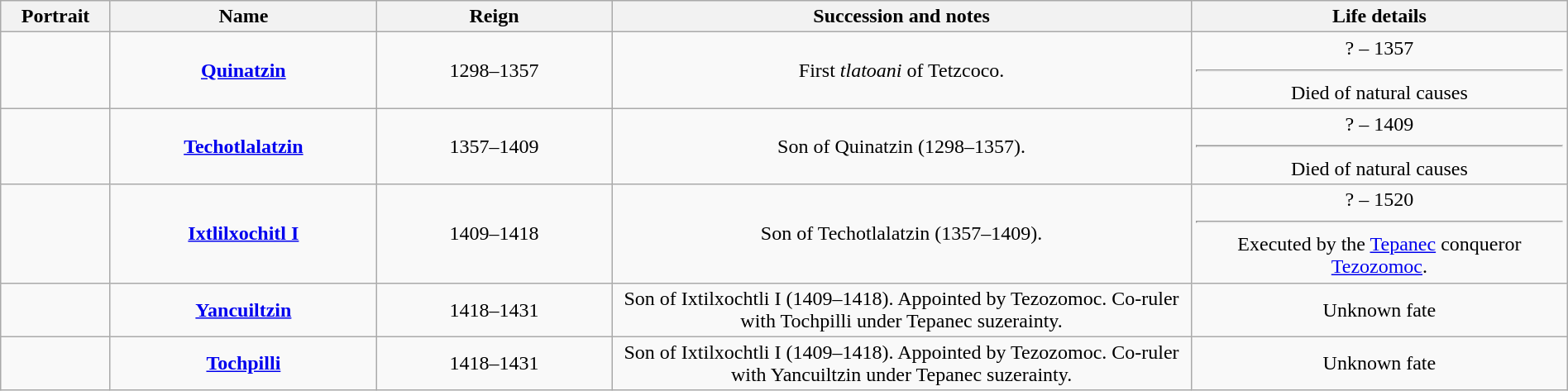<table class="wikitable" style="width:100%; text-align:center;">
<tr>
<th width="7%">Portrait</th>
<th width="17%">Name</th>
<th width="15%">Reign</th>
<th width="37%">Succession and notes</th>
<th width="24%">Life details</th>
</tr>
<tr>
<td></td>
<td><strong><a href='#'>Quinatzin</a></strong><br></td>
<td>1298–1357<br></td>
<td>First <em>tlatoani</em> of Tetzcoco.</td>
<td>? – 1357<hr>Died of natural causes</td>
</tr>
<tr>
<td></td>
<td><strong><a href='#'>Techotlalatzin</a></strong><br></td>
<td>1357–1409<br></td>
<td>Son of Quinatzin (1298–1357).</td>
<td>? – 1409<hr>Died of natural causes</td>
</tr>
<tr>
<td></td>
<td><strong><a href='#'>Ixtlilxochitl I</a></strong><br></td>
<td>1409–1418<br></td>
<td>Son of Techotlalatzin (1357–1409).</td>
<td>? – 1520<hr>Executed by the <a href='#'>Tepanec</a> conqueror <a href='#'>Tezozomoc</a>.</td>
</tr>
<tr>
<td></td>
<td><strong><a href='#'>Yancuiltzin</a></strong><br></td>
<td>1418–1431<br></td>
<td>Son of Ixtilxochtli I (1409–1418). Appointed by Tezozomoc. Co-ruler with Tochpilli under Tepanec suzerainty.</td>
<td>Unknown fate</td>
</tr>
<tr>
<td></td>
<td><strong><a href='#'>Tochpilli</a></strong><br></td>
<td>1418–1431<br></td>
<td>Son of Ixtilxochtli I (1409–1418). Appointed by Tezozomoc. Co-ruler with Yancuiltzin under Tepanec suzerainty.</td>
<td>Unknown fate</td>
</tr>
</table>
